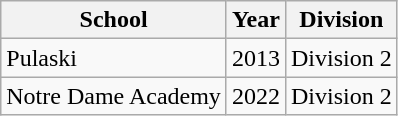<table class="wikitable">
<tr>
<th>School</th>
<th>Year</th>
<th>Division</th>
</tr>
<tr>
<td>Pulaski</td>
<td>2013</td>
<td>Division 2</td>
</tr>
<tr>
<td>Notre Dame Academy</td>
<td>2022</td>
<td>Division 2</td>
</tr>
</table>
